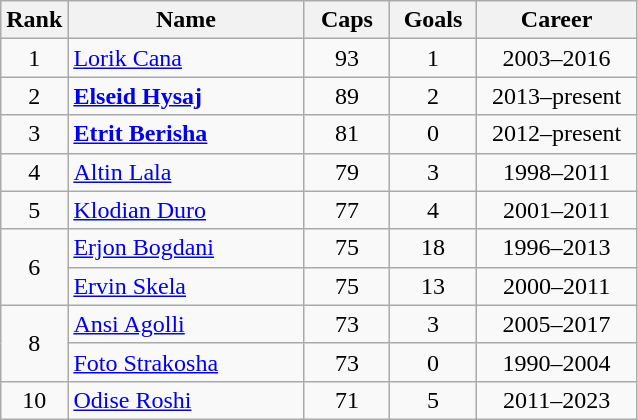<table class="wikitable sortable" style="text-align:center">
<tr>
<th style="width:25px">Rank</th>
<th style="width:150px">Name</th>
<th style="width:50px">Caps</th>
<th style="width:50px">Goals</th>
<th style="width:100px">Career</th>
</tr>
<tr>
<td>1</td>
<td style="text-align:left"><a href='#'>Lorik Cana</a></td>
<td>93</td>
<td>1</td>
<td>2003–2016</td>
</tr>
<tr>
<td>2</td>
<td style="text-align:left"><strong><a href='#'>Elseid Hysaj</a></strong></td>
<td>89</td>
<td>2</td>
<td>2013–present</td>
</tr>
<tr>
<td>3</td>
<td style="text-align:left"><strong><a href='#'>Etrit Berisha</a></strong></td>
<td>81</td>
<td>0</td>
<td>2012–present</td>
</tr>
<tr>
<td>4</td>
<td style="text-align:left"><a href='#'>Altin Lala</a></td>
<td>79</td>
<td>3</td>
<td>1998–2011</td>
</tr>
<tr>
<td>5</td>
<td style="text-align:left"><a href='#'>Klodian Duro</a></td>
<td>77</td>
<td>4</td>
<td>2001–2011</td>
</tr>
<tr>
<td rowspan="2">6</td>
<td style="text-align:left"><a href='#'>Erjon Bogdani</a></td>
<td>75</td>
<td>18</td>
<td>1996–2013</td>
</tr>
<tr>
<td style="text-align:left"><a href='#'>Ervin Skela</a></td>
<td>75</td>
<td>13</td>
<td>2000–2011</td>
</tr>
<tr>
<td rowspan="2">8</td>
<td style="text-align:left"><a href='#'>Ansi Agolli</a></td>
<td>73</td>
<td>3</td>
<td>2005–2017</td>
</tr>
<tr>
<td style="text-align:left"><a href='#'>Foto Strakosha</a></td>
<td>73</td>
<td>0</td>
<td>1990–2004</td>
</tr>
<tr>
<td>10</td>
<td style="text-align:left"><a href='#'>Odise Roshi</a></td>
<td>71</td>
<td>5</td>
<td>2011–2023</td>
</tr>
</table>
